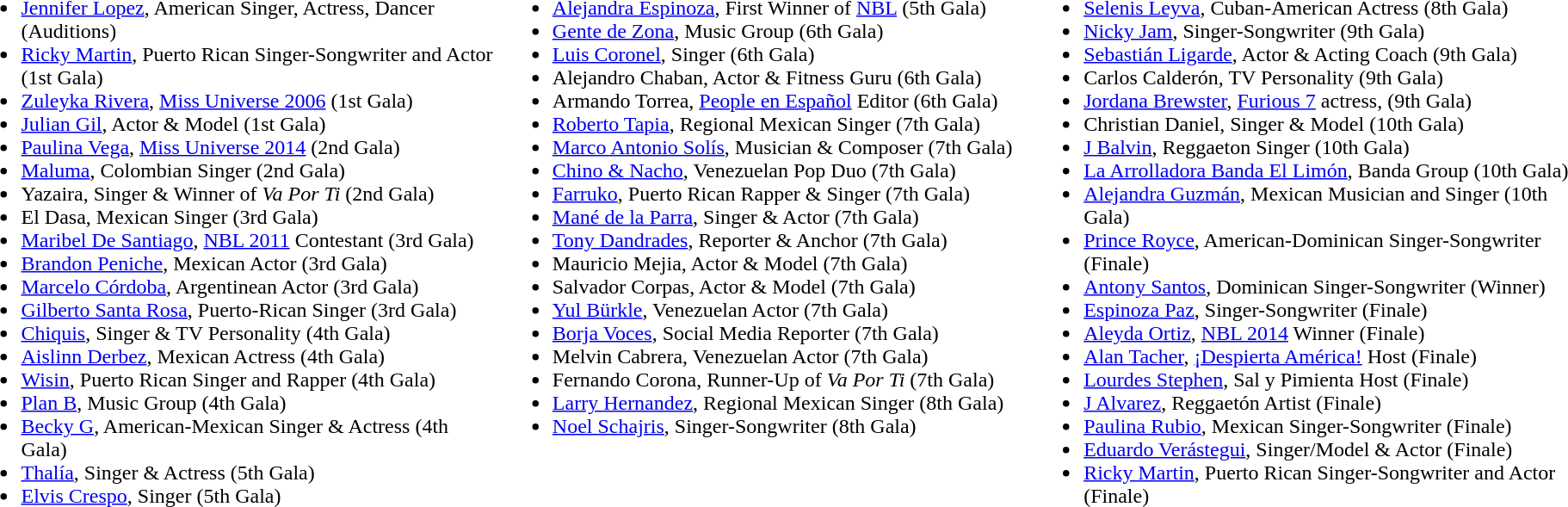<table>
<tr>
<td valign="top" width=30%><br><ul><li><a href='#'>Jennifer Lopez</a>, American Singer, Actress, Dancer (Auditions)</li><li><a href='#'>Ricky Martin</a>, Puerto Rican Singer-Songwriter and Actor (1st Gala)</li><li><a href='#'>Zuleyka Rivera</a>, <a href='#'>Miss Universe 2006</a> (1st Gala)</li><li><a href='#'>Julian Gil</a>, Actor & Model (1st Gala)</li><li><a href='#'>Paulina Vega</a>, <a href='#'>Miss Universe 2014</a> (2nd Gala)</li><li><a href='#'>Maluma</a>, Colombian Singer (2nd Gala)</li><li>Yazaira, Singer & Winner of <em>Va Por Ti</em> (2nd Gala)</li><li>El Dasa, Mexican Singer (3rd Gala)</li><li><a href='#'>Maribel De Santiago</a>, <a href='#'>NBL 2011</a> Contestant (3rd Gala)</li><li><a href='#'>Brandon Peniche</a>, Mexican Actor (3rd Gala)</li><li><a href='#'>Marcelo Córdoba</a>, Argentinean Actor (3rd Gala)</li><li><a href='#'>Gilberto Santa Rosa</a>, Puerto-Rican Singer (3rd Gala)</li><li><a href='#'>Chiquis</a>, Singer & TV Personality (4th Gala)</li><li><a href='#'>Aislinn Derbez</a>, Mexican Actress (4th Gala)</li><li><a href='#'>Wisin</a>, Puerto Rican Singer and Rapper  (4th Gala)</li><li><a href='#'>Plan B</a>, Music Group (4th Gala)</li><li><a href='#'>Becky G</a>, American-Mexican Singer & Actress  (4th Gala)</li><li><a href='#'>Thalía</a>, Singer & Actress (5th Gala)</li><li><a href='#'>Elvis Crespo</a>, Singer (5th Gala)</li></ul></td>
<td valign="top" width=30%><br><ul><li><a href='#'>Alejandra Espinoza</a>, First Winner of <a href='#'>NBL</a> (5th Gala)</li><li><a href='#'>Gente de Zona</a>, Music Group (6th Gala)</li><li><a href='#'>Luis Coronel</a>, Singer (6th Gala)</li><li>Alejandro Chaban, Actor & Fitness Guru (6th Gala)</li><li>Armando Torrea, <a href='#'>People en Español</a> Editor (6th Gala)</li><li><a href='#'>Roberto Tapia</a>, Regional Mexican Singer (7th Gala)</li><li><a href='#'>Marco Antonio Solís</a>, Musician & Composer  (7th Gala)</li><li><a href='#'>Chino & Nacho</a>, Venezuelan Pop Duo (7th Gala)</li><li><a href='#'>Farruko</a>, Puerto Rican Rapper & Singer  (7th Gala)</li><li><a href='#'>Mané de la Parra</a>, Singer & Actor (7th Gala)</li><li><a href='#'>Tony Dandrades</a>, Reporter & Anchor (7th Gala)</li><li>Mauricio Mejia, Actor & Model (7th Gala)</li><li>Salvador Corpas, Actor & Model (7th Gala)</li><li><a href='#'>Yul Bürkle</a>, Venezuelan Actor (7th Gala)</li><li><a href='#'>Borja Voces</a>, Social Media Reporter (7th Gala)</li><li>Melvin Cabrera, Venezuelan Actor (7th Gala)</li><li>Fernando Corona, Runner-Up of <em>Va Por Ti</em> (7th Gala)</li><li><a href='#'>Larry Hernandez</a>, Regional Mexican Singer (8th Gala)</li><li><a href='#'>Noel Schajris</a>, Singer-Songwriter (8th Gala)</li></ul></td>
<td valign="top" width=32%><br><ul><li><a href='#'>Selenis Leyva</a>, Cuban-American Actress (8th Gala)</li><li><a href='#'>Nicky Jam</a>, Singer-Songwriter (9th Gala)</li><li><a href='#'>Sebastián Ligarde</a>, Actor & Acting Coach (9th Gala)</li><li>Carlos Calderón, TV Personality (9th Gala)</li><li><a href='#'>Jordana Brewster</a>, <a href='#'>Furious 7</a> actress, (9th Gala)</li><li>Christian Daniel, Singer & Model (10th Gala)</li><li><a href='#'>J Balvin</a>, Reggaeton Singer (10th Gala)</li><li><a href='#'>La Arrolladora Banda El Limón</a>, Banda Group (10th Gala)</li><li><a href='#'>Alejandra Guzmán</a>, Mexican Musician and Singer (10th Gala)</li><li><a href='#'>Prince Royce</a>, American-Dominican Singer-Songwriter  (Finale)</li><li><a href='#'>Antony Santos</a>, Dominican Singer-Songwriter (Winner)</li><li><a href='#'>Espinoza Paz</a>, Singer-Songwriter (Finale)</li><li><a href='#'>Aleyda Ortiz</a>, <a href='#'>NBL 2014</a> Winner (Finale)</li><li><a href='#'>Alan Tacher</a>, <a href='#'>¡Despierta América!</a> Host (Finale)</li><li><a href='#'>Lourdes Stephen</a>, Sal y Pimienta Host (Finale)</li><li><a href='#'>J Alvarez</a>, Reggaetón Artist (Finale)</li><li><a href='#'>Paulina Rubio</a>, Mexican Singer-Songwriter  (Finale)</li><li><a href='#'>Eduardo Verástegui</a>, Singer/Model & Actor (Finale)</li><li><a href='#'>Ricky Martin</a>, Puerto Rican Singer-Songwriter and Actor  (Finale)</li></ul></td>
</tr>
</table>
